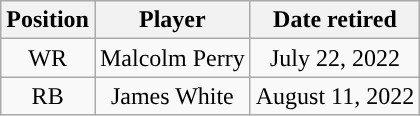<table class="wikitable" style="text-align:center">
<tr>
<th>Position</th>
<th>Player</th>
<th>Date retired</th>
</tr>
<tr>
<td Wide receiver>WR</td>
<td Malcolm Perry (American football)>Malcolm Perry</td>
<td>July 22, 2022</td>
</tr>
<tr>
<td Running back>RB</td>
<td James White (running back)>James White</td>
<td>August 11, 2022</td>
</tr>
</table>
